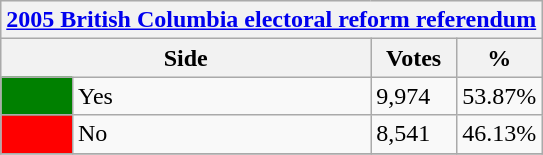<table class="wikitable" style="clear:both">
<tr style="background-color:#E9E9E9">
<th colspan=4><a href='#'>2005 British Columbia electoral reform referendum</a></th>
</tr>
<tr style="background-color:#E9E9E9">
<th colspan=2 style="width: 130px">Side</th>
<th style="width: 50px">Votes</th>
<th style="width: 40px">%</th>
</tr>
<tr>
<td bgcolor="green"></td>
<td>Yes</td>
<td>9,974</td>
<td>53.87%</td>
</tr>
<tr>
<td bgcolor="red"></td>
<td>No</td>
<td>8,541</td>
<td>46.13%</td>
</tr>
<tr>
</tr>
</table>
